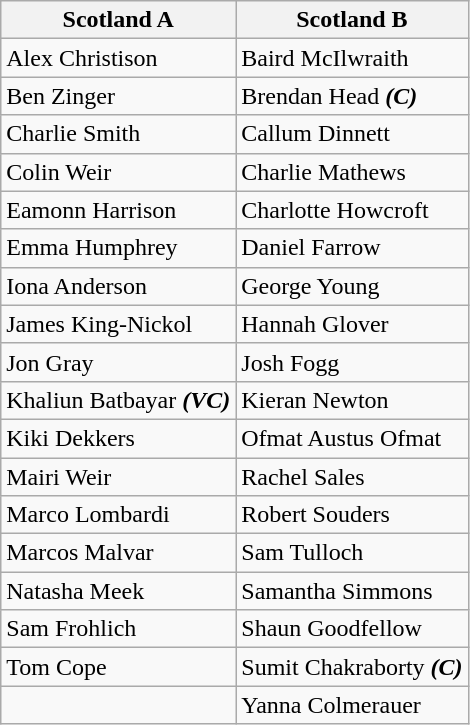<table class="wikitable sortable mw-collapsible mw-collapsed">
<tr>
<th>Scotland A</th>
<th>Scotland B</th>
</tr>
<tr>
<td>Alex Christison</td>
<td>Baird McIlwraith</td>
</tr>
<tr>
<td>Ben Zinger</td>
<td>Brendan Head <strong><em>(C)</em></strong></td>
</tr>
<tr>
<td>Charlie Smith</td>
<td>Callum Dinnett</td>
</tr>
<tr>
<td>Colin Weir</td>
<td>Charlie Mathews</td>
</tr>
<tr>
<td>Eamonn Harrison</td>
<td>Charlotte Howcroft</td>
</tr>
<tr>
<td>Emma Humphrey</td>
<td>Daniel Farrow</td>
</tr>
<tr>
<td>Iona Anderson</td>
<td>George Young</td>
</tr>
<tr>
<td>James King-Nickol</td>
<td>Hannah Glover</td>
</tr>
<tr>
<td>Jon Gray</td>
<td>Josh Fogg</td>
</tr>
<tr>
<td>Khaliun Batbayar <strong><em>(VC)</em></strong></td>
<td>Kieran Newton</td>
</tr>
<tr>
<td>Kiki Dekkers</td>
<td>Ofmat Austus Ofmat</td>
</tr>
<tr>
<td>Mairi Weir</td>
<td>Rachel Sales</td>
</tr>
<tr>
<td>Marco Lombardi</td>
<td>Robert Souders</td>
</tr>
<tr>
<td>Marcos Malvar</td>
<td>Sam Tulloch</td>
</tr>
<tr>
<td>Natasha Meek</td>
<td>Samantha Simmons</td>
</tr>
<tr>
<td>Sam Frohlich</td>
<td>Shaun Goodfellow</td>
</tr>
<tr>
<td>Tom Cope</td>
<td>Sumit Chakraborty <strong><em>(C)</em></strong></td>
</tr>
<tr>
<td></td>
<td>Yanna Colmerauer</td>
</tr>
</table>
